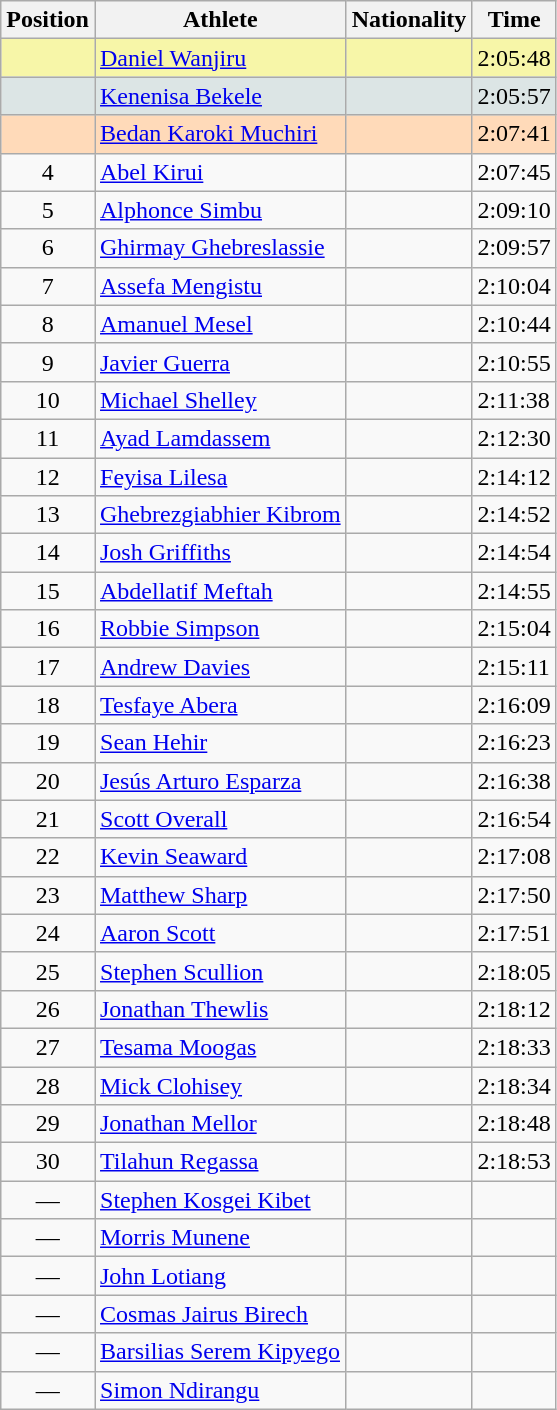<table class="wikitable sortable">
<tr>
<th>Position</th>
<th>Athlete</th>
<th>Nationality</th>
<th>Time</th>
</tr>
<tr bgcolor=#F7F6A8>
<td align=center></td>
<td><a href='#'>Daniel Wanjiru</a></td>
<td></td>
<td>2:05:48</td>
</tr>
<tr bgcolor=#DCE5E5>
<td align=center></td>
<td><a href='#'>Kenenisa Bekele</a></td>
<td></td>
<td>2:05:57</td>
</tr>
<tr bgcolor=#FFDAB9>
<td align=center></td>
<td><a href='#'>Bedan Karoki Muchiri</a></td>
<td></td>
<td>2:07:41</td>
</tr>
<tr>
<td align=center>4</td>
<td><a href='#'>Abel Kirui</a></td>
<td></td>
<td>2:07:45</td>
</tr>
<tr>
<td align=center>5</td>
<td><a href='#'>Alphonce Simbu</a></td>
<td></td>
<td>2:09:10</td>
</tr>
<tr>
<td align=center>6</td>
<td><a href='#'>Ghirmay Ghebreslassie</a></td>
<td></td>
<td>2:09:57</td>
</tr>
<tr>
<td align=center>7</td>
<td><a href='#'>Assefa Mengistu</a></td>
<td></td>
<td>2:10:04</td>
</tr>
<tr>
<td align=center>8</td>
<td><a href='#'>Amanuel Mesel</a></td>
<td></td>
<td>2:10:44</td>
</tr>
<tr>
<td align=center>9</td>
<td><a href='#'>Javier Guerra</a></td>
<td></td>
<td>2:10:55</td>
</tr>
<tr>
<td align=center>10</td>
<td><a href='#'>Michael Shelley</a></td>
<td></td>
<td>2:11:38</td>
</tr>
<tr>
<td align=center>11</td>
<td><a href='#'>Ayad Lamdassem</a></td>
<td></td>
<td>2:12:30</td>
</tr>
<tr>
<td align=center>12</td>
<td><a href='#'>Feyisa Lilesa</a></td>
<td></td>
<td>2:14:12</td>
</tr>
<tr>
<td align=center>13</td>
<td><a href='#'>Ghebrezgiabhier Kibrom</a></td>
<td></td>
<td>2:14:52</td>
</tr>
<tr>
<td align=center>14</td>
<td><a href='#'>Josh Griffiths</a></td>
<td></td>
<td>2:14:54</td>
</tr>
<tr>
<td align=center>15</td>
<td><a href='#'>Abdellatif Meftah</a></td>
<td></td>
<td>2:14:55</td>
</tr>
<tr>
<td align=center>16</td>
<td><a href='#'>Robbie Simpson</a></td>
<td></td>
<td>2:15:04</td>
</tr>
<tr>
<td align=center>17</td>
<td><a href='#'>Andrew Davies</a></td>
<td></td>
<td>2:15:11</td>
</tr>
<tr>
<td align=center>18</td>
<td><a href='#'>Tesfaye Abera</a></td>
<td></td>
<td>2:16:09</td>
</tr>
<tr>
<td align=center>19</td>
<td><a href='#'>Sean Hehir</a></td>
<td></td>
<td>2:16:23</td>
</tr>
<tr>
<td align=center>20</td>
<td><a href='#'>Jesús Arturo Esparza</a></td>
<td></td>
<td>2:16:38</td>
</tr>
<tr>
<td align=center>21</td>
<td><a href='#'>Scott Overall</a></td>
<td></td>
<td>2:16:54</td>
</tr>
<tr>
<td align=center>22</td>
<td><a href='#'>Kevin Seaward</a></td>
<td></td>
<td>2:17:08</td>
</tr>
<tr>
<td align=center>23</td>
<td><a href='#'>Matthew Sharp</a></td>
<td></td>
<td>2:17:50</td>
</tr>
<tr>
<td align=center>24</td>
<td><a href='#'>Aaron Scott</a></td>
<td></td>
<td>2:17:51</td>
</tr>
<tr>
<td align=center>25</td>
<td><a href='#'>Stephen Scullion</a></td>
<td></td>
<td>2:18:05</td>
</tr>
<tr>
<td align=center>26</td>
<td><a href='#'>Jonathan Thewlis</a></td>
<td></td>
<td>2:18:12</td>
</tr>
<tr>
<td align=center>27</td>
<td><a href='#'>Tesama Moogas</a></td>
<td></td>
<td>2:18:33</td>
</tr>
<tr>
<td align=center>28</td>
<td><a href='#'>Mick Clohisey</a></td>
<td></td>
<td>2:18:34</td>
</tr>
<tr>
<td align=center>29</td>
<td><a href='#'>Jonathan Mellor</a></td>
<td></td>
<td>2:18:48</td>
</tr>
<tr>
<td align=center>30</td>
<td><a href='#'>Tilahun Regassa</a></td>
<td></td>
<td>2:18:53</td>
</tr>
<tr>
<td align=center>—</td>
<td><a href='#'>Stephen Kosgei Kibet</a></td>
<td></td>
<td></td>
</tr>
<tr>
<td align=center>—</td>
<td><a href='#'>Morris Munene</a></td>
<td></td>
<td></td>
</tr>
<tr>
<td align=center>—</td>
<td><a href='#'>John Lotiang</a></td>
<td></td>
<td></td>
</tr>
<tr>
<td align=center>—</td>
<td><a href='#'>Cosmas Jairus Birech</a></td>
<td></td>
<td></td>
</tr>
<tr>
<td align=center>—</td>
<td><a href='#'>Barsilias Serem Kipyego</a></td>
<td></td>
<td></td>
</tr>
<tr>
<td align=center>—</td>
<td><a href='#'>Simon Ndirangu</a></td>
<td></td>
<td></td>
</tr>
</table>
